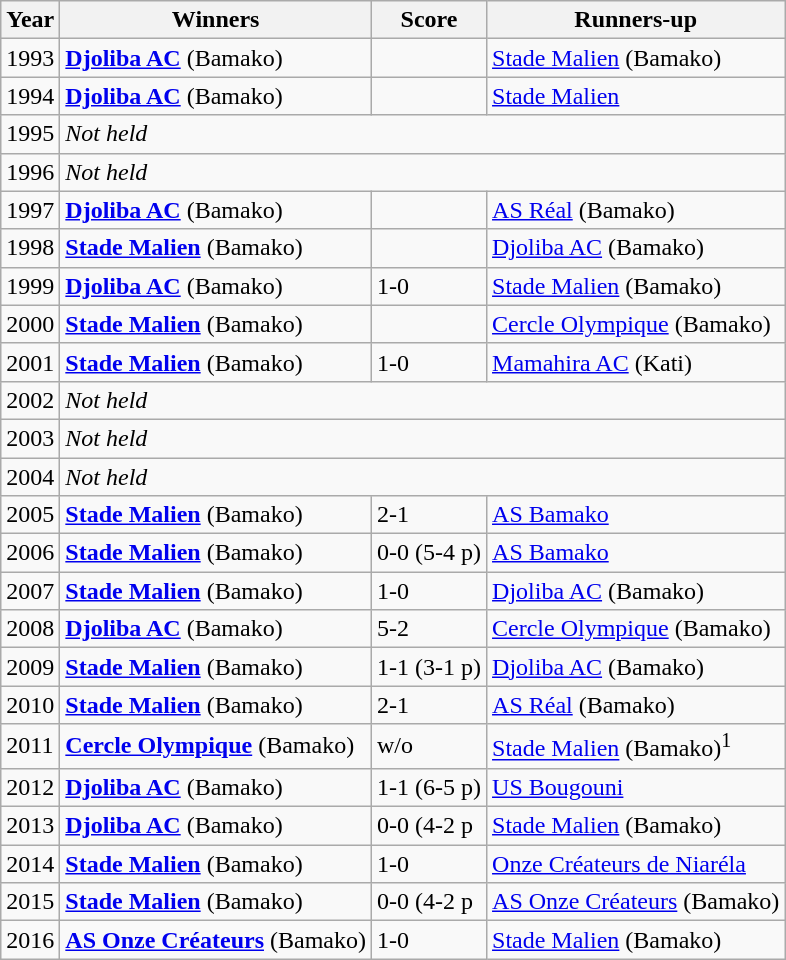<table class="wikitable">
<tr>
<th>Year</th>
<th>Winners</th>
<th>Score</th>
<th>Runners-up</th>
</tr>
<tr>
<td>1993</td>
<td><strong><a href='#'>Djoliba AC</a></strong> (Bamako)</td>
<td></td>
<td><a href='#'>Stade Malien</a> (Bamako)</td>
</tr>
<tr>
<td>1994</td>
<td><strong><a href='#'>Djoliba AC</a></strong> (Bamako)</td>
<td></td>
<td><a href='#'>Stade Malien</a></td>
</tr>
<tr>
<td>1995</td>
<td colspan=3><em>Not held</em></td>
</tr>
<tr>
<td>1996</td>
<td colspan=3><em>Not held</em></td>
</tr>
<tr>
<td>1997</td>
<td><strong><a href='#'>Djoliba AC</a></strong> (Bamako)</td>
<td></td>
<td><a href='#'>AS Réal</a> (Bamako)</td>
</tr>
<tr>
<td>1998</td>
<td><strong><a href='#'>Stade Malien</a></strong> (Bamako)</td>
<td></td>
<td><a href='#'>Djoliba AC</a> (Bamako)</td>
</tr>
<tr>
<td>1999</td>
<td><strong><a href='#'>Djoliba AC</a></strong> (Bamako)</td>
<td>1-0</td>
<td><a href='#'>Stade Malien</a> (Bamako)</td>
</tr>
<tr>
<td>2000</td>
<td><strong><a href='#'>Stade Malien</a></strong> (Bamako)</td>
<td></td>
<td><a href='#'>Cercle Olympique</a> (Bamako)</td>
</tr>
<tr>
<td>2001</td>
<td><strong><a href='#'>Stade Malien</a></strong> (Bamako)</td>
<td>1-0</td>
<td><a href='#'>Mamahira AC</a> (Kati)</td>
</tr>
<tr>
<td>2002</td>
<td colspan=3><em>Not held</em></td>
</tr>
<tr>
<td>2003</td>
<td colspan=3><em>Not held</em></td>
</tr>
<tr>
<td>2004</td>
<td colspan=3><em>Not held</em></td>
</tr>
<tr>
<td>2005</td>
<td><strong><a href='#'>Stade Malien</a></strong> (Bamako)</td>
<td>2-1</td>
<td><a href='#'>AS Bamako</a></td>
</tr>
<tr>
<td>2006</td>
<td><strong><a href='#'>Stade Malien</a></strong> (Bamako)</td>
<td>0-0 (5-4 p)</td>
<td><a href='#'>AS Bamako</a></td>
</tr>
<tr>
<td>2007</td>
<td><strong><a href='#'>Stade Malien</a></strong> (Bamako)</td>
<td>1-0</td>
<td><a href='#'>Djoliba AC</a> (Bamako)</td>
</tr>
<tr>
<td>2008</td>
<td><strong><a href='#'>Djoliba AC</a></strong> (Bamako)</td>
<td>5-2</td>
<td><a href='#'>Cercle Olympique</a> (Bamako)</td>
</tr>
<tr>
<td>2009</td>
<td><strong><a href='#'>Stade Malien</a></strong> (Bamako)</td>
<td>1-1 (3-1 p)</td>
<td><a href='#'>Djoliba AC</a> (Bamako)</td>
</tr>
<tr>
<td>2010</td>
<td><strong><a href='#'>Stade Malien</a></strong> (Bamako)</td>
<td>2-1</td>
<td><a href='#'>AS Réal</a> (Bamako)</td>
</tr>
<tr>
<td>2011</td>
<td><strong><a href='#'>Cercle Olympique</a></strong> (Bamako)</td>
<td>w/o</td>
<td><a href='#'>Stade Malien</a> (Bamako)<sup>1</sup></td>
</tr>
<tr>
<td>2012</td>
<td><strong><a href='#'>Djoliba AC</a></strong> (Bamako)</td>
<td>1-1 (6-5 p)</td>
<td><a href='#'>US Bougouni</a></td>
</tr>
<tr>
<td>2013</td>
<td><strong><a href='#'>Djoliba AC</a></strong> (Bamako)</td>
<td>0-0 (4-2 p</td>
<td><a href='#'>Stade Malien</a> (Bamako)</td>
</tr>
<tr>
<td>2014</td>
<td><strong><a href='#'>Stade Malien</a></strong> (Bamako)</td>
<td>1-0</td>
<td><a href='#'>Onze Créateurs de Niaréla</a></td>
</tr>
<tr>
<td>2015</td>
<td><strong><a href='#'>Stade Malien</a></strong> (Bamako)</td>
<td>0-0 (4-2 p</td>
<td><a href='#'>AS Onze Créateurs</a> (Bamako)</td>
</tr>
<tr>
<td>2016</td>
<td><strong><a href='#'>AS Onze Créateurs</a></strong> (Bamako)</td>
<td>1-0</td>
<td><a href='#'>Stade Malien</a> (Bamako)</td>
</tr>
</table>
